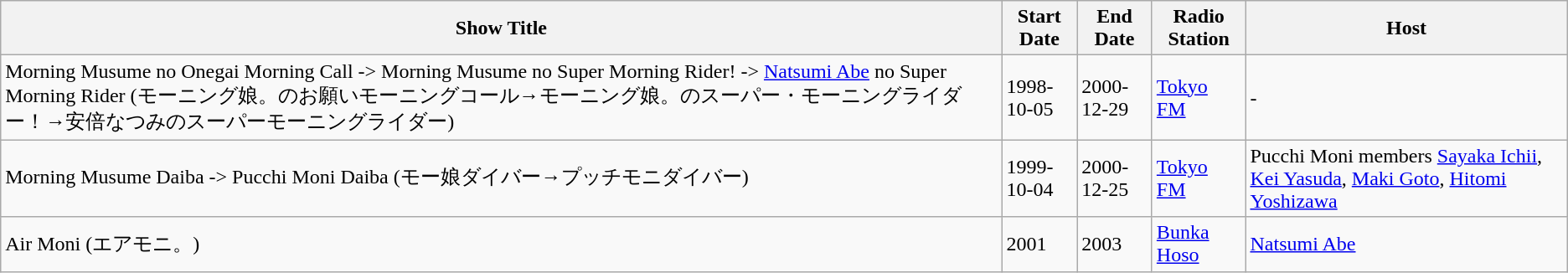<table class="wikitable">
<tr>
<th>Show Title</th>
<th>Start Date</th>
<th>End Date</th>
<th>Radio Station</th>
<th>Host</th>
</tr>
<tr>
<td>Morning Musume no Onegai Morning Call -> Morning Musume no Super Morning Rider! -> <a href='#'>Natsumi Abe</a> no Super Morning Rider (モーニング娘。のお願いモーニングコール→モーニング娘。のスーパー・モーニングライダー！→安倍なつみのスーパーモーニングライダー)</td>
<td>1998-10-05</td>
<td>2000-12-29</td>
<td><a href='#'>Tokyo FM</a></td>
<td>-</td>
</tr>
<tr>
<td>Morning Musume Daiba -> Pucchi Moni Daiba (モー娘ダイバー→プッチモニダイバー)</td>
<td>1999-10-04</td>
<td>2000-12-25</td>
<td><a href='#'>Tokyo FM</a></td>
<td>Pucchi Moni members <a href='#'>Sayaka Ichii</a>, <a href='#'>Kei Yasuda</a>, <a href='#'>Maki Goto</a>, <a href='#'>Hitomi Yoshizawa</a></td>
</tr>
<tr>
<td>Air Moni (エアモニ。)</td>
<td>2001</td>
<td>2003</td>
<td><a href='#'>Bunka Hoso</a></td>
<td><a href='#'>Natsumi Abe</a></td>
</tr>
</table>
